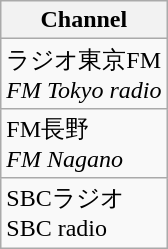<table class="wikitable">
<tr>
<th>Channel</th>
</tr>
<tr>
<td>ラジオ東京FM<br><em>FM Tokyo radio</em></td>
</tr>
<tr>
<td>FM長野<br><em>FM Nagano</em></td>
</tr>
<tr>
<td>SBCラジオ<br>SBC radio</td>
</tr>
</table>
